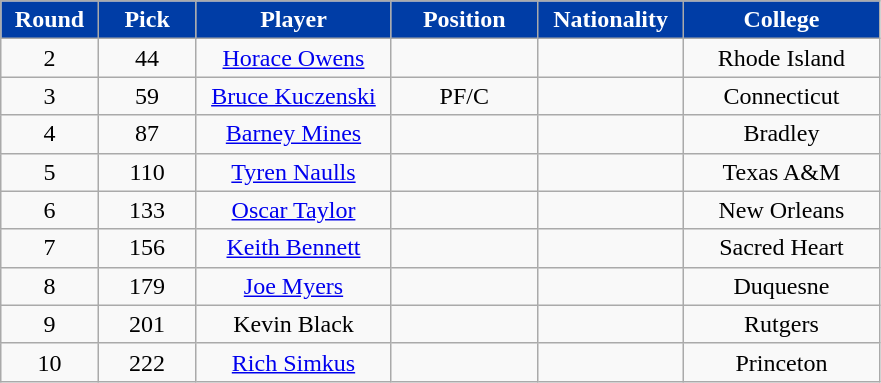<table class="wikitable sortable sortable">
<tr>
<th style="background-color:#003DA6; color:#FFFFFF" width="10%">Round</th>
<th style="background-color:#003DA6; color:#FFFFFF" width="10%">Pick</th>
<th style="background-color:#003DA6; color:#FFFFFF" width="20%">Player</th>
<th style="background-color:#003DA6; color:#FFFFFF" width="15%">Position</th>
<th style="background-color:#003DA6; color:#FFFFFF" width="15%">Nationality</th>
<th style="background-color:#003DA6; color:#FFFFFF" width="20%">College</th>
</tr>
<tr style="text-align: center">
<td>2</td>
<td>44</td>
<td><a href='#'>Horace Owens</a></td>
<td></td>
<td></td>
<td>Rhode Island</td>
</tr>
<tr style="text-align: center">
<td>3</td>
<td>59</td>
<td><a href='#'>Bruce Kuczenski</a></td>
<td>PF/C</td>
<td></td>
<td>Connecticut</td>
</tr>
<tr style="text-align: center">
<td>4</td>
<td>87</td>
<td><a href='#'>Barney Mines</a></td>
<td></td>
<td></td>
<td>Bradley</td>
</tr>
<tr style="text-align: center">
<td>5</td>
<td>110</td>
<td><a href='#'>Tyren Naulls</a></td>
<td></td>
<td></td>
<td>Texas A&M</td>
</tr>
<tr style="text-align: center">
<td>6</td>
<td>133</td>
<td><a href='#'>Oscar Taylor</a></td>
<td></td>
<td></td>
<td>New Orleans</td>
</tr>
<tr style="text-align: center">
<td>7</td>
<td>156</td>
<td><a href='#'>Keith Bennett</a></td>
<td></td>
<td></td>
<td>Sacred Heart</td>
</tr>
<tr style="text-align: center">
<td>8</td>
<td>179</td>
<td><a href='#'>Joe Myers</a></td>
<td></td>
<td></td>
<td>Duquesne</td>
</tr>
<tr style="text-align: center">
<td>9</td>
<td>201</td>
<td>Kevin Black</td>
<td></td>
<td></td>
<td>Rutgers</td>
</tr>
<tr style="text-align: center">
<td>10</td>
<td>222</td>
<td><a href='#'>Rich Simkus</a></td>
<td></td>
<td></td>
<td>Princeton</td>
</tr>
</table>
